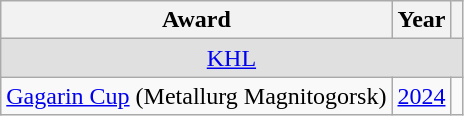<table class="wikitable">
<tr>
<th>Award</th>
<th>Year</th>
<th></th>
</tr>
<tr ALIGN="center" bgcolor="#e0e0e0">
<td colspan="3"><a href='#'>KHL</a></td>
</tr>
<tr>
<td><a href='#'>Gagarin Cup</a> (Metallurg Magnitogorsk)</td>
<td><a href='#'>2024</a></td>
<td></td>
</tr>
</table>
